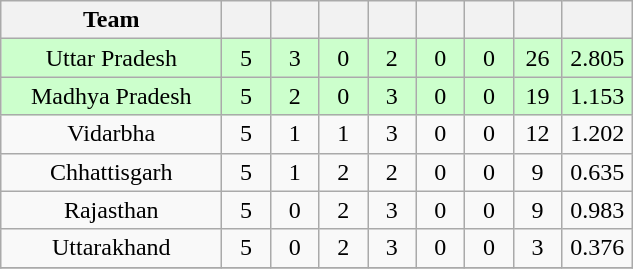<table class="wikitable" style="text-align:center">
<tr>
<th style="width:140px;">Team</th>
<th style="width:25px;"></th>
<th style="width:25px;"></th>
<th style="width:25px;"></th>
<th style="width:25px;"></th>
<th style="width:25px;"></th>
<th style="width:25px;"></th>
<th style="width:25px;"></th>
<th style="width:40px;"></th>
</tr>
<tr style="background:#cfc;">
<td>Uttar Pradesh</td>
<td>5</td>
<td>3</td>
<td>0</td>
<td>2</td>
<td>0</td>
<td>0</td>
<td>26</td>
<td>2.805</td>
</tr>
<tr style="background:#cfc;">
<td>Madhya Pradesh</td>
<td>5</td>
<td>2</td>
<td>0</td>
<td>3</td>
<td>0</td>
<td>0</td>
<td>19</td>
<td>1.153</td>
</tr>
<tr>
<td>Vidarbha</td>
<td>5</td>
<td>1</td>
<td>1</td>
<td>3</td>
<td>0</td>
<td>0</td>
<td>12</td>
<td>1.202</td>
</tr>
<tr>
<td>Chhattisgarh</td>
<td>5</td>
<td>1</td>
<td>2</td>
<td>2</td>
<td>0</td>
<td>0</td>
<td>9</td>
<td>0.635</td>
</tr>
<tr>
<td>Rajasthan</td>
<td>5</td>
<td>0</td>
<td>2</td>
<td>3</td>
<td>0</td>
<td>0</td>
<td>9</td>
<td>0.983</td>
</tr>
<tr>
<td>Uttarakhand</td>
<td>5</td>
<td>0</td>
<td>2</td>
<td>3</td>
<td>0</td>
<td>0</td>
<td>3</td>
<td>0.376</td>
</tr>
<tr>
</tr>
</table>
